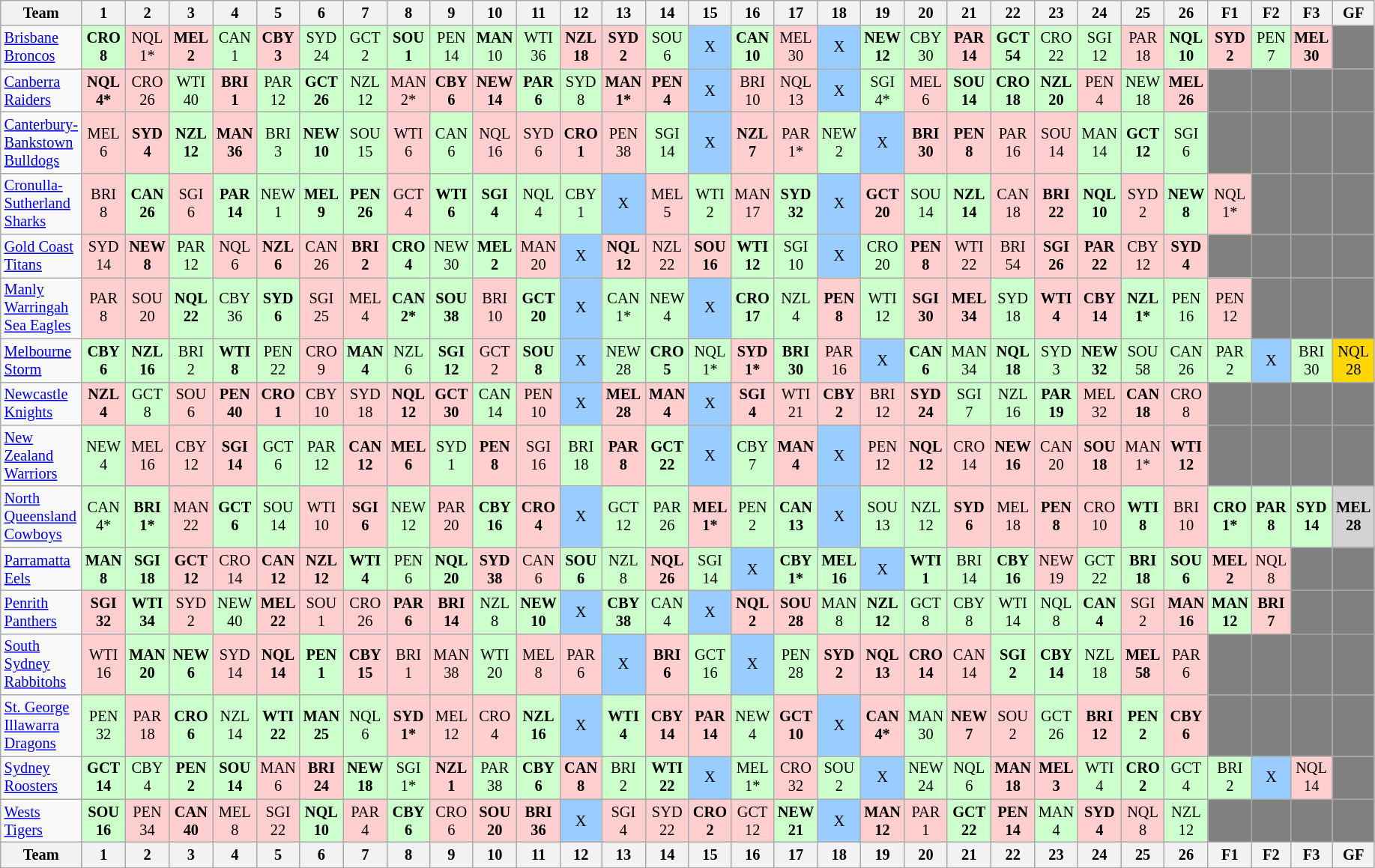<table class="wikitable sortable" style="font-size:85%; text-align:center; width:90%">
<tr valign="top">
<th valign="middle">Team</th>
<th>1</th>
<th>2</th>
<th>3</th>
<th>4</th>
<th>5</th>
<th>6</th>
<th>7</th>
<th>8</th>
<th>9</th>
<th>10</th>
<th>11</th>
<th>12</th>
<th>13</th>
<th>14</th>
<th>15</th>
<th>16</th>
<th>17</th>
<th>18</th>
<th>19</th>
<th>20</th>
<th>21</th>
<th>22</th>
<th>23</th>
<th>24</th>
<th>25</th>
<th>26</th>
<th>F1</th>
<th>F2</th>
<th>F3</th>
<th>GF</th>
</tr>
<tr>
<td align="left"><a href='#'>Brisbane Broncos</a></td>
<td style="background:#cfc;"><strong>CRO<br>8</strong></td>
<td style="background:#FFCFCF;">NQL<br>1*</td>
<td style="background:#FFCFCF;"><strong>MEL<br>2</strong></td>
<td style="background:#cfc;">CAN<br>1</td>
<td style="background:#FFCFCF;"><strong>CBY<br>3</strong></td>
<td style="background:#cfc;">SYD<br>24</td>
<td style="background:#cfc;">GCT<br>2</td>
<td style="background:#cfc;"><strong>SOU<br>1</strong></td>
<td style="background:#cfc;">PEN<br>14</td>
<td style="background:#cfc;"><strong>MAN</strong><br>10</td>
<td style="background:#cfc;">WTI<br>36</td>
<td style="background:#FFCFCF;"><strong>NZL<br>18</strong></td>
<td style="background:#FFCFCF;"><strong>SYD<br>2</strong></td>
<td style="background:#cfc;">SOU<br>6</td>
<td style="background:#99ccff;">X</td>
<td style="background:#cfc;"><strong>CAN<br>10</strong></td>
<td style="background:#FFCFCF;">MEL<br>30</td>
<td style="background:#99ccff;">X</td>
<td style="background:#cfc;"><strong>NEW<br>12</strong></td>
<td style="background:#cfc;">CBY<br>30</td>
<td style="background:#FFCFCF;"><strong>PAR<br>14</strong></td>
<td style="background:#cfc;"><strong>GCT<br>54</strong></td>
<td style="background:#cfc;">CRO<br>22</td>
<td style="background:#cfc;">SGI<br>12</td>
<td style="background:#FFCFCF;">PAR<br>18</td>
<td style="background:#cfc;"><strong>NQL<br>10</strong></td>
<td style="background:#FFCFCF;"><strong>SYD<br>2</strong></td>
<td style="background:#cfc;">PEN<br>7</td>
<td style="background:#FFCFCF;"><strong>MEL<br>30</strong></td>
<td style="background:#808080;"></td>
</tr>
<tr>
<td align="left"><a href='#'>Canberra Raiders</a></td>
<td style="background:#FFCFCF;"><strong>NQL<br>4*</strong></td>
<td style="background:#FFCFCF;">CRO<br>26</td>
<td style="background:#cfc;">WTI<br>40</td>
<td style="background:#FFCFCF;"><strong>BRI<br>1</strong></td>
<td style="background:#cfc;">PAR<br>12</td>
<td style="background:#cfc;"><strong>GCT<br>26</strong></td>
<td style="background:#cfc;">NZL<br>12</td>
<td style="background:#FFCFCF;">MAN<br>2*</td>
<td style="background:#FFCFCF;"><strong>CBY<br>6</strong></td>
<td style="background:#FFCFCF;"><strong>NEW<br>14</strong></td>
<td style="background:#cfc;"><strong>PAR<br>6</strong></td>
<td style="background:#cfc;">SYD<br>8</td>
<td style="background:#FFCFCF;"><strong>MAN<br>1*</strong></td>
<td style="background:#FFCFCF;"><strong>PEN<br>4</strong></td>
<td style="background:#99ccff;">X</td>
<td style="background:#FFCFCF;">BRI<br>10</td>
<td style="background:#FFCFCF;">NQL<br>13</td>
<td style="background:#99ccff;">X</td>
<td style="background:#cfc;">SGI<br>4*</td>
<td style="background:#FFCFCF;">MEL<br>6</td>
<td style="background:#cfc;"><strong>SOU<br>14</strong></td>
<td style="background:#cfc;"><strong>CRO<br>18</strong></td>
<td style="background:#cfc;"><strong>NZL<br>20</strong></td>
<td style="background:#FFCFCF;">PEN<br>4</td>
<td style="background:#cfc;">NEW<br>18</td>
<td style="background:#FFCFCF;"><strong>MEL<br>26</strong></td>
<td style="background:#808080;"></td>
<td style="background:#808080;"></td>
<td style="background:#808080;"></td>
<td style="background:#808080;"></td>
</tr>
<tr>
<td align="left"><a href='#'>Canterbury-Bankstown Bulldogs</a></td>
<td style="background:#FFCFCF;">MEL<br>6</td>
<td style="background:#FFCFCF;"><strong>SYD<br>4</strong></td>
<td style="background:#cfc;"><strong>NZL<br>12</strong></td>
<td style="background:#FFCFCF;"><strong>MAN<br>36</strong></td>
<td style="background:#cfc;">BRI<br>3</td>
<td style="background:#cfc;"><strong>NEW<br>10</strong></td>
<td style="background:#cfc;">SOU<br>15</td>
<td style="background:#FFCFCF;">WTI<br>6</td>
<td style="background:#cfc;">CAN<br>6</td>
<td style="background:#FFCFCF;">NQL<br>16</td>
<td style="background:#FFCFCF;">SYD<br>6</td>
<td style="background:#FFCFCF;"><strong>CRO<br>1</strong></td>
<td style="background:#FFCFCF;">PEN<br>38</td>
<td style="background:#cfc;">SGI<br>14</td>
<td style="background:#99ccff;">X</td>
<td style="background:#FFCFCF;"><strong>NZL<br>7</strong></td>
<td style="background:#FFCFCF;">PAR<br>1*</td>
<td style="background:#cfc;">NEW<br>2</td>
<td style="background:#99ccff;">X</td>
<td style="background:#FFCFCF;"><strong>BRI<br>30</strong></td>
<td style="background:#FFCFCF;"><strong>PEN<br>8</strong></td>
<td style="background:#FFCFCF;">PAR<br>16</td>
<td style="background:#FFCFCF;">SOU<br>14</td>
<td style="background:#cfc;">MAN<br>14</td>
<td style="background:#cfc;"><strong>GCT<br>12</strong></td>
<td style="background:#cfc;">SGI<br>6</td>
<td style="background:#808080;"></td>
<td style="background:#808080;"></td>
<td style="background:#808080;"></td>
<td style="background:#808080;"></td>
</tr>
<tr>
<td align="left"><a href='#'>Cronulla-Sutherland Sharks</a></td>
<td style="background:#FFCFCF;">BRI<br>8</td>
<td style="background:#cfc;"><strong>CAN<br>26</strong></td>
<td style="background:#FFCFCF;">SGI<br>6</td>
<td style="background:#cfc;"><strong>PAR<br>14</strong></td>
<td style="background:#cfc;">NEW<br>1</td>
<td style="background:#cfc;"><strong>MEL<br>9</strong></td>
<td style="background:#cfc;"><strong>PEN<br>26</strong></td>
<td style="background:#FFCFCF;">GCT<br>4</td>
<td style="background:#cfc;"><strong>WTI<br>6</strong></td>
<td style="background:#cfc;"><strong>SGI<br>4</strong></td>
<td style="background:#cfc;">NQL<br>4</td>
<td style="background:#cfc;">CBY<br>1</td>
<td style="background:#99ccff;">X</td>
<td style="background:#FFCFCF;">MEL<br>5</td>
<td style="background:#cfc;">WTI<br>2</td>
<td style="background:#FFCFCF;">MAN<br>17</td>
<td style="background:#cfc;"><strong>SYD<br>32</strong></td>
<td style="background:#99ccff;">X</td>
<td style="background:#FFCFCF;"><strong>GCT<br>20</strong></td>
<td style="background:#cfc;">SOU<br>14</td>
<td style="background:#cfc;"><strong>NZL<br>14</strong></td>
<td style="background:#FFCFCF;">CAN<br>18</td>
<td style="background:#FFCFCF;"><strong>BRI<br>22</strong></td>
<td style="background:#cfc;"><strong>NQL<br>10</strong></td>
<td style="background:#FFCFCF;">SYD<br>2</td>
<td style="background:#cfc;"><strong>NEW<br>8</strong></td>
<td style="background:#FFCFCF;">NQL<br>1*</td>
<td style="background:#808080;"></td>
<td style="background:#808080;"></td>
<td style="background:#808080;"></td>
</tr>
<tr>
<td align="left"><a href='#'>Gold Coast Titans</a></td>
<td style="background:#FFCFCF;">SYD<br>14</td>
<td style="background:#FFCFCF;"><strong>NEW<br>8</strong></td>
<td style="background:#cfc;">PAR<br>12</td>
<td style="background:#FFCFCF;">NQL<br>6</td>
<td style="background:#FFCFCF;"><strong>NZL<br>6</strong></td>
<td style="background:#FFCFCF;">CAN<br>26</td>
<td style="background:#FFCFCF;"><strong>BRI<br>2</strong></td>
<td style="background:#cfc;"><strong>CRO<br>4</strong></td>
<td style="background:#cfc;">NEW<br>30</td>
<td style="background:#cfc;"><strong>MEL<br>2</strong></td>
<td style="background:#FFCFCF;">MAN<br>20</td>
<td style="background:#99ccff;">X</td>
<td style="background:#FFCFCF;"><strong>NQL<br>12</strong></td>
<td style="background:#FFCFCF;">NZL<br>22</td>
<td style="background:#FFCFCF;"><strong>SOU<br>16</strong></td>
<td style="background:#cfc;"><strong>WTI<br>12</strong></td>
<td style="background:#cfc;">SGI<br>10</td>
<td style="background:#99ccff;">X</td>
<td style="background:#cfc;">CRO<br>20</td>
<td style="background:#FFCFCF;"><strong>PEN<br>8</strong></td>
<td style="background:#FFCFCF;">WTI<br>22</td>
<td style="background:#FFCFCF;">BRI<br>54</td>
<td style="background:#FFCFCF;"><strong>SGI<br>26</strong></td>
<td style="background:#FFCFCF;"><strong>PAR<br>22</strong></td>
<td style="background:#FFCFCF;">CBY<br>12</td>
<td style="background:#FFCFCF;"><strong>SYD<br>4</strong></td>
<td style="background:#808080;"></td>
<td style="background:#808080;"></td>
<td style="background:#808080;"></td>
<td style="background:#808080;"></td>
</tr>
<tr>
<td align="left"><a href='#'>Manly Warringah Sea Eagles</a></td>
<td style="background:#FFCFCF;">PAR<br>8</td>
<td style="background:#FFCFCF;">SOU<br>20</td>
<td style="background:#cfc;"><strong>NQL<br>22</strong></td>
<td style="background:#cfc;">CBY<br>36</td>
<td style="background:#cfc;"><strong>SYD<br>6</strong></td>
<td style="background:#FFCFCF;">SGI<br>25</td>
<td style="background:#FFCFCF;">MEL<br>4</td>
<td style="background:#cfc;"><strong>CAN<br>2*</strong></td>
<td style="background:#cfc;"><strong>SOU<br>38</strong></td>
<td style="background:#FFCFCF;">BRI<br>10</td>
<td style="background:#cfc;"><strong>GCT<br>20</strong></td>
<td style="background:#99ccff;">X</td>
<td style="background:#cfc;">CAN<br>1*</td>
<td style="background:#cfc;">NEW<br>4</td>
<td style="background:#99ccff;">X</td>
<td style="background:#cfc;"><strong>CRO<br>17</strong></td>
<td style="background:#cfc;">NZL<br>4</td>
<td style="background:#FFCFCF;"><strong>PEN<br>8</strong></td>
<td style="background:#cfc;">WTI<br>12</td>
<td style="background:#FFCFCF;"><strong>SGI<br>30</strong></td>
<td style="background:#FFCFCF;"><strong>MEL<br>34</strong></td>
<td style="background:#cfc;">SYD<br>18</td>
<td style="background:#FFCFCF;"><strong>WTI<br>4</strong></td>
<td style="background:#FFCFCF;"><strong>CBY<br>14</strong></td>
<td style="background:#cfc;"><strong>NZL<br>1*</strong></td>
<td style="background:#cfc;">PEN<br>16</td>
<td style="background:#FFCFCF;">PEN<br>12</td>
<td style="background:#808080;"></td>
<td style="background:#808080;"></td>
<td style="background:#808080;"></td>
</tr>
<tr>
<td align="left"><a href='#'>Melbourne Storm</a></td>
<td style="background:#cfc;"><strong>CBY<br>6</strong></td>
<td style="background:#cfc;"><strong>NZL<br>16</strong></td>
<td style="background:#cfc;">BRI<br>2</td>
<td style="background:#cfc;"><strong>WTI<br>8</strong></td>
<td style="background:#cfc;">PEN<br>22</td>
<td style="background:#FFCFCF;">CRO<br>9</td>
<td style="background:#cfc;"><strong>MAN<br>4</strong></td>
<td style="background:#cfc;">NZL<br>6</td>
<td style="background:#cfc;"><strong>SGI<br>12</strong></td>
<td style="background:#FFCFCF;">GCT<br>2</td>
<td style="background:#cfc;"><strong>SOU<br>8</strong></td>
<td style="background:#99ccff;">X</td>
<td style="background:#cfc;">NEW<br>28</td>
<td style="background:#cfc;"><strong>CRO<br>5</strong></td>
<td style="background:#cfc;">NQL<br>1*</td>
<td style="background:#FFCFCF;"><strong>SYD<br>1*</strong></td>
<td style="background:#cfc;"><strong>BRI<br>30</strong></td>
<td style="background:#FFCFCF;">PAR<br>16</td>
<td style="background:#99ccff;">X</td>
<td style="background:#cfc;"><strong>CAN<br>6</strong></td>
<td style="background:#cfc;">MAN<br>34</td>
<td style="background:#cfc;"><strong>NQL<br>18</strong></td>
<td style="background:#cfc;">SYD<br>3</td>
<td style="background:#cfc;"><strong>NEW<br>32</strong></td>
<td style="background:#cfc;">SOU<br>58</td>
<td style="background:#cfc;">CAN<br>26</td>
<td style="background:#cfc;">PAR<br>2</td>
<td style="background:#99ccff;">X</td>
<td style="background:#cfc;">BRI<br>30</td>
<td style="background:#FFD700;">NQL<br>28</td>
</tr>
<tr>
<td align="left"><a href='#'>Newcastle Knights</a></td>
<td style="background:#FFCFCF;"><strong>NZL<br>4</strong></td>
<td style="background:#cfc;">GCT<br>8</td>
<td style="background:#FFCFCF;">SOU<br>6</td>
<td style="background:#FFCFCF;"><strong>PEN<br>40</strong></td>
<td style="background:#FFCFCF;"><strong>CRO<br>1</strong></td>
<td style="background:#FFCFCF;">CBY<br>10</td>
<td style="background:#FFCFCF;">SYD<br>18</td>
<td style="background:#FFCFCF;"><strong>NQL<br>12</strong></td>
<td style="background:#FFCFCF;"><strong>GCT<br>30</strong></td>
<td style="background:#cfc;">CAN<br>14</td>
<td style="background:#FFCFCF;">PEN<br>10</td>
<td style="background:#99ccff;">X</td>
<td style="background:#FFCFCF;"><strong>MEL<br>28</strong></td>
<td style="background:#FFCFCF;"><strong>MAN<br>4</strong></td>
<td style="background:#99ccff;">X</td>
<td style="background:#FFCFCF;"><strong>SGI<br>4</strong></td>
<td style="background:#FFCFCF;">WTI<br>21</td>
<td style="background:#FFCFCF;"><strong>CBY<br>2</strong></td>
<td style="background:#FFCFCF;">BRI<br>12</td>
<td style="background:#FFCFCF;"><strong>SYD<br>24</strong></td>
<td style="background:#cfc;">SGI<br>7</td>
<td style="background:#cfc;">NZL<br>16</td>
<td style="background:#cfc;"><strong>PAR<br>19</strong></td>
<td style="background:#FFCFCF;">MEL<br>32</td>
<td style="background:#FFCFCF;"><strong>CAN<br>18</strong></td>
<td style="background:#FFCFCF;">CRO<br>8</td>
<td style="background:#808080;"></td>
<td style="background:#808080;"></td>
<td style="background:#808080;"></td>
<td style="background:#808080;"></td>
</tr>
<tr>
<td align="left"><a href='#'>New Zealand Warriors</a></td>
<td style="background:#cfc;">NEW<br>4</td>
<td style="background:#FFCFCF;">MEL<br>16</td>
<td style="background:#FFCFCF;">CBY<br>12</td>
<td style="background:#FFCFCF;"><strong>SGI<br>14</strong></td>
<td style="background:#cfc;">GCT<br>6</td>
<td style="background:#cfc;">PAR<br>12</td>
<td style="background:#FFCFCF;"><strong>CAN<br>12</strong></td>
<td style="background:#FFCFCF;"><strong>MEL<br>6</strong></td>
<td style="background:#cfc;">SYD<br>1</td>
<td style="background:#FFCFCF;"><strong>PEN<br>8</strong></td>
<td style="background:#FFCFCF;">SGI<br>16</td>
<td style="background:#cfc;">BRI<br>18</td>
<td style="background:#FFCFCF;"><strong>PAR<br>8</strong></td>
<td style="background:#cfc;"><strong>GCT<br>22</strong></td>
<td style="background:#99ccff;">X</td>
<td style="background:#cfc;">CBY<br>7</td>
<td style="background:#FFCFCF;"><strong>MAN<br>4</strong></td>
<td style="background:#99ccff;">X</td>
<td style="background:#FFCFCF;">PEN<br>12</td>
<td style="background:#FFCFCF;"><strong>NQL<br>12</strong></td>
<td style="background:#FFCFCF;">CRO<br>14</td>
<td style="background:#FFCFCF;"><strong>NEW<br>16</strong></td>
<td style="background:#FFCFCF;">CAN<br>20</td>
<td style="background:#FFCFCF;"><strong>SOU<br>18</strong></td>
<td style="background:#FFCFCF;">MAN<br>1*</td>
<td style="background:#FFCFCF;"><strong>WTI<br>12</strong></td>
<td style="background:#808080;"></td>
<td style="background:#808080;"></td>
<td style="background:#808080;"></td>
<td style="background:#808080;"></td>
</tr>
<tr>
<td align="left"><a href='#'>North Queensland Cowboys</a></td>
<td style="background:#cfc;">CAN<br>4*</td>
<td style="background:#cfc;"><strong>BRI<br>1*</strong></td>
<td style="background:#FFCFCF;">MAN<br>22</td>
<td style="background:#cfc;"><strong>GCT<br>6</strong></td>
<td style="background:#cfc;">SOU<br>14</td>
<td style="background:#FFCFCF;">WTI<br>10</td>
<td style="background:#FFCFCF;"><strong>SGI<br>6</strong></td>
<td style="background:#cfc;">NEW<br>12</td>
<td style="background:#FFCFCF;">PAR<br>20</td>
<td style="background:#cfc;"><strong>CBY<br>16</strong></td>
<td style="background:#FFCFCF;"><strong>CRO<br>4</strong></td>
<td style="background:#99ccff;">X</td>
<td style="background:#cfc;">GCT<br>12</td>
<td style="background:#cfc;">PAR<br>26</td>
<td style="background:#FFCFCF;"><strong>MEL<br>1*</strong></td>
<td style="background:#cfc;">PEN<br>2</td>
<td style="background:#cfc;"><strong>CAN<br>13</strong></td>
<td style="background:#99ccff;">X</td>
<td style="background:#cfc;">SOU<br>13</td>
<td style="background:#cfc;">NZL<br>12</td>
<td style="background:#FFCFCF;"><strong>SYD<br>6</strong></td>
<td style="background:#FFCFCF;">MEL<br>18</td>
<td style="background:#FFCFCF;"><strong>PEN<br>8</strong></td>
<td style="background:#FFCFCF;">CRO<br>10</td>
<td style="background:#cfc;"><strong>WTI<br>8</strong></td>
<td style="background:#FFCFCF;">BRI<br>10</td>
<td style="background:#cfc;"><strong>CRO<br>1*</strong></td>
<td style="background:#cfc;"><strong>PAR<br>8</strong></td>
<td style="background:#cfc;"><strong>SYD<br>14</strong></td>
<td style="background:#D3D3D3;"><strong>MEL<br>28</strong></td>
</tr>
<tr>
<td align="left"><a href='#'>Parramatta Eels</a></td>
<td style="background:#cfc;"><strong>MAN<br>8</strong></td>
<td style="background:#cfc;"><strong>SGI<br>18</strong></td>
<td style="background:#FFCFCF;"><strong>GCT<br>12</strong></td>
<td style="background:#FFCFCF;">CRO<br>14</td>
<td style="background:#FFCFCF;"><strong>CAN<br>12</strong></td>
<td style="background:#FFCFCF;"><strong>NZL<br>12</strong></td>
<td style="background:#cfc;"><strong>WTI<br>4</strong></td>
<td style="background:#cfc;">PEN<br>6</td>
<td style="background:#cfc;"><strong>NQL<br>20</strong></td>
<td style="background:#FFCFCF;"><strong>SYD<br>38</strong></td>
<td style="background:#FFCFCF;">CAN<br>6</td>
<td style="background:#cfc;"><strong>SOU<br>6</strong></td>
<td style="background:#cfc;">NZL<br>8</td>
<td style="background:#FFCFCF;"><strong>NQL<br>26</strong></td>
<td style="background:#cfc;">SGI<br>14</td>
<td style="background:#99ccff;">X</td>
<td style="background:#cfc;"><strong>CBY<br>1*</strong></td>
<td style="background:#cfc;"><strong>MEL<br>16</strong></td>
<td style="background:#99ccff;">X</td>
<td style="background:#cfc;"><strong>WTI<br>1</strong></td>
<td style="background:#cfc;">BRI<br>14</td>
<td style="background:#cfc;"><strong>CBY<br>16</strong></td>
<td style="background:#FFCFCF;">NEW<br>19</td>
<td style="background:#cfc;">GCT<br>22</td>
<td style="background:#cfc;"><strong>BRI<br>18</strong></td>
<td style="background:#cfc;"><strong>SOU<br>6</strong></td>
<td style="background:#FFCFCF;"><strong>MEL<br>2</strong></td>
<td style="background:#FFCFCF;">NQL<br>8</td>
<td style="background:#808080;"></td>
<td style="background:#808080;"></td>
</tr>
<tr>
<td align="left"><a href='#'>Penrith Panthers</a></td>
<td style="background:#FFCFCF;"><strong>SGI<br>32</strong></td>
<td style="background:#cfc;"><strong>WTI<br>34</strong></td>
<td style="background:#FFCFCF;">SYD<br>2</td>
<td style="background:#cfc;">NEW<br>40</td>
<td style="background:#FFCFCF;"><strong>MEL<br>22</strong></td>
<td style="background:#FFCFCF;">SOU<br>1</td>
<td style="background:#FFCFCF;">CRO<br>26</td>
<td style="background:#FFCFCF;"><strong>PAR<br>6</strong></td>
<td style="background:#FFCFCF;"><strong>BRI<br>14</strong></td>
<td style="background:#cfc;">NZL<br>8</td>
<td style="background:#cfc;"><strong>NEW<br>10</strong></td>
<td style="background:#99ccff;">X</td>
<td style="background:#cfc;"><strong>CBY<br>38</strong></td>
<td style="background:#cfc;">CAN<br>4</td>
<td style="background:#99ccff;">X</td>
<td style="background:#FFCFCF;"><strong>NQL<br>2</strong></td>
<td style="background:#FFCFCF;"><strong>SOU<br>28</strong></td>
<td style="background:#cfc;">MAN<br>8</td>
<td style="background:#cfc;"><strong>NZL<br>12</strong></td>
<td style="background:#cfc;">GCT<br>8</td>
<td style="background:#cfc;">CBY<br>8</td>
<td style="background:#cfc;">WTI<br>14</td>
<td style="background:#cfc;">NQL<br>8</td>
<td style="background:#cfc;"><strong>CAN<br>4</strong></td>
<td style="background:#FFCFCF;">SGI<br>2</td>
<td style="background:#FFCFCF;"><strong>MAN<br>16</strong></td>
<td style="background:#cfc;"><strong>MAN<br>12</strong></td>
<td style="background:#FFCFCF;"><strong>BRI<br>7</strong></td>
<td style="background:#808080;"></td>
<td style="background:#808080;"></td>
</tr>
<tr>
<td align="left"><a href='#'>South Sydney Rabbitohs</a></td>
<td style="background:#FFCFCF;">WTI<br>16</td>
<td style="background:#cfc;"><strong>MAN<br>20</strong></td>
<td style="background:#cfc;"><strong>NEW<br>6</strong></td>
<td style="background:#FFCFCF;">SYD<br>14</td>
<td style="background:#FFCFCF;"><strong>NQL<br>14</strong></td>
<td style="background:#cfc;"><strong>PEN<br>1</strong></td>
<td style="background:#FFCFCF;"><strong>CBY<br>15</strong></td>
<td style="background:#FFCFCF;">BRI<br>1</td>
<td style="background:#FFCFCF;">MAN<br>38</td>
<td style="background:#cfc;">WTI<br>20</td>
<td style="background:#FFCFCF;">MEL<br>8</td>
<td style="background:#FFCFCF;">PAR<br>6</td>
<td style="background:#99ccff;">X</td>
<td style="background:#FFCFCF;"><strong>BRI<br>6</strong></td>
<td style="background:#cfc;">GCT<br>16</td>
<td style="background:#99ccff;">X</td>
<td style="background:#cfc;">PEN<br>28</td>
<td style="background:#FFCFCF;"><strong>SYD<br>2</strong></td>
<td style="background:#FFCFCF;"><strong>NQL<br>13</strong></td>
<td style="background:#FFCFCF;"><strong>CRO<br>14</strong></td>
<td style="background:#FFCFCF;">CAN<br>14</td>
<td style="background:#cfc;"><strong>SGI<br>2</strong></td>
<td style="background:#cfc;"><strong>CBY<br>14</strong></td>
<td style="background:#cfc;">NZL<br>18</td>
<td style="background:#FFCFCF;"><strong>MEL<br>58</strong></td>
<td style="background:#FFCFCF;">PAR<br>6</td>
<td style="background:#808080;"></td>
<td style="background:#808080;"></td>
<td style="background:#808080;"></td>
<td style="background:#808080;"></td>
</tr>
<tr>
<td align="left"><a href='#'>St. George Illawarra Dragons</a></td>
<td style="background:#cfc;">PEN<br>32</td>
<td style="background:#FFCFCF;">PAR<br>18</td>
<td style="background:#cfc;"><strong>CRO<br>6</strong></td>
<td style="background:#cfc;">NZL<br>14</td>
<td style="background:#cfc;"><strong>WTI<br>22</strong></td>
<td style="background:#cfc;"><strong>MAN<br>25</strong></td>
<td style="background:#cfc;">NQL<br>6</td>
<td style="background:#FFCFCF;"><strong>SYD<br>1*</strong></td>
<td style="background:#FFCFCF;">MEL<br>12</td>
<td style="background:#FFCFCF;">CRO<br>4</td>
<td style="background:#cfc;"><strong>NZL<br>16</strong></td>
<td style="background:#99ccff;">X</td>
<td style="background:#cfc;"><strong>WTI<br>4</strong></td>
<td style="background:#FFCFCF;"><strong>CBY<br>14</strong></td>
<td style="background:#FFCFCF;"><strong>PAR<br>14</strong></td>
<td style="background:#cfc;">NEW<br>4</td>
<td style="background:#FFCFCF;"><strong>GCT<br>10</strong></td>
<td style="background:#99ccff;">X</td>
<td style="background:#FFCFCF;"><strong>CAN<br>4*</strong></td>
<td style="background:#cfc;">MAN<br>30</td>
<td style="background:#FFCFCF;"><strong>NEW<br>7</strong></td>
<td style="background:#FFCFCF;">SOU<br>2</td>
<td style="background:#cfc;">GCT<br>26</td>
<td style="background:#FFCFCF;"><strong>BRI<br>12</strong></td>
<td style="background:#cfc;"><strong>PEN<br>2</strong></td>
<td style="background:#FFCFCF;"><strong>CBY<br>6</strong></td>
<td style="background:#808080;"></td>
<td style="background:#808080;"></td>
<td style="background:#808080;"></td>
<td style="background:#808080;"></td>
</tr>
<tr>
<td align="left"><a href='#'>Sydney Roosters</a></td>
<td style="background:#cfc;"><strong>GCT<br>14</strong></td>
<td style="background:#cfc;">CBY<br>4</td>
<td style="background:#cfc;"><strong>PEN<br>2</strong></td>
<td style="background:#cfc;"><strong>SOU<br>14</strong></td>
<td style="background:#FFCFCF;">MAN<br>6</td>
<td style="background:#FFCFCF;"><strong>BRI<br>24</strong></td>
<td style="background:#cfc;"><strong>NEW<br>18</strong></td>
<td style="background:#cfc;">SGI<br>1*</td>
<td style="background:#FFCFCF;"><strong>NZL<br>1</strong></td>
<td style="background:#cfc;">PAR<br>38</td>
<td style="background:#cfc;"><strong>CBY<br>6</strong></td>
<td style="background:#FFCFCF;"><strong>CAN<br>8</strong></td>
<td style="background:#cfc;">BRI<br>2</td>
<td style="background:#cfc;"><strong>WTI<br>22</strong></td>
<td style="background:#99ccff;">X</td>
<td style="background:#cfc;">MEL<br>1*</td>
<td style="background:#FFCFCF;">CRO<br>32</td>
<td style="background:#cfc;">SOU<br>2</td>
<td style="background:#99ccff;">X</td>
<td style="background:#cfc;">NEW<br>24</td>
<td style="background:#cfc;">NQL<br>6</td>
<td style="background:#FFCFCF;"><strong>MAN<br>18</strong></td>
<td style="background:#FFCFCF;"><strong>MEL<br>3</strong></td>
<td style="background:#cfc;">WTI<br>4</td>
<td style="background:#cfc;"><strong>CRO<br>2</strong></td>
<td style="background:#cfc;">GCT<br>4</td>
<td style="background:#cfc;">BRI<br>2</td>
<td style="background:#99ccff;">X</td>
<td style="background:#FFCFCF;">NQL<br>14</td>
<td style="background:#808080;"></td>
</tr>
<tr>
<td align="left"><a href='#'>Wests Tigers</a></td>
<td style="background:#cfc;"><strong>SOU<br>16</strong></td>
<td style="background:#FFCFCF;">PEN<br>34</td>
<td style="background:#FFCFCF;"><strong>CAN<br>40</strong></td>
<td style="background:#FFCFCF;">MEL<br>8</td>
<td style="background:#FFCFCF;">SGI<br>22</td>
<td style="background:#cfc;"><strong>NQL<br>10</strong></td>
<td style="background:#FFCFCF;">PAR<br>4</td>
<td style="background:#cfc;"><strong>CBY<br>6</strong></td>
<td style="background:#FFCFCF;">CRO<br>6</td>
<td style="background:#FFCFCF;"><strong>SOU<br>20</strong></td>
<td style="background:#FFCFCF;"><strong>BRI<br>36</strong></td>
<td style="background:#99ccff;">X</td>
<td style="background:#FFCFCF;">SGI<br>4</td>
<td style="background:#FFCFCF;">SYD<br>22</td>
<td style="background:#FFCFCF;"><strong>CRO<br>2</strong></td>
<td style="background:#FFCFCF;">GCT<br>12</td>
<td style="background:#cfc;"><strong>NEW<br>21</strong></td>
<td style="background:#99ccff;">X</td>
<td style="background:#FFCFCF;"><strong>MAN<br>12</strong></td>
<td style="background:#FFCFCF;">PAR<br>1</td>
<td style="background:#cfc;"><strong>GCT<br>22</strong></td>
<td style="background:#FFCFCF;"><strong>PEN<br>14</strong></td>
<td style="background:#cfc;">MAN<br>4</td>
<td style="background:#FFCFCF;"><strong>SYD<br>4</strong></td>
<td style="background:#FFCFCF;">NQL<br>8</td>
<td style="background:#cfc;">NZL<br>12</td>
<td style="background:#808080;"></td>
<td style="background:#808080;"></td>
<td style="background:#808080;"></td>
<td style="background:#808080;"></td>
</tr>
<tr valign="top">
<th valign="middle">Team</th>
<th>1</th>
<th>2</th>
<th>3</th>
<th>4</th>
<th>5</th>
<th>6</th>
<th>7</th>
<th>8</th>
<th>9</th>
<th>10</th>
<th>11</th>
<th>12</th>
<th>13</th>
<th>14</th>
<th>15</th>
<th>16</th>
<th>17</th>
<th>18</th>
<th>19</th>
<th>20</th>
<th>21</th>
<th>22</th>
<th>23</th>
<th>24</th>
<th>25</th>
<th>26</th>
<th>F1</th>
<th>F2</th>
<th>F3</th>
<th>GF</th>
</tr>
</table>
